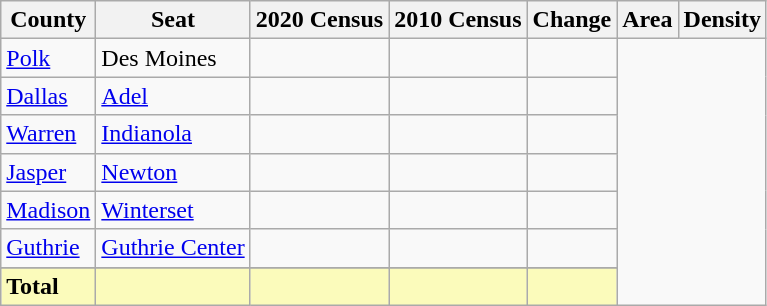<table class="wikitable sortable">
<tr>
<th>County</th>
<th>Seat</th>
<th>2020 Census</th>
<th>2010 Census</th>
<th>Change</th>
<th>Area</th>
<th>Density</th>
</tr>
<tr>
<td><a href='#'>Polk</a></td>
<td>Des Moines</td>
<td></td>
<td></td>
<td></td>
</tr>
<tr>
<td><a href='#'>Dallas</a></td>
<td><a href='#'>Adel</a></td>
<td></td>
<td></td>
<td></td>
</tr>
<tr>
<td><a href='#'>Warren</a></td>
<td><a href='#'>Indianola</a></td>
<td></td>
<td></td>
<td></td>
</tr>
<tr>
<td><a href='#'>Jasper</a></td>
<td><a href='#'>Newton</a></td>
<td></td>
<td></td>
<td></td>
</tr>
<tr>
<td><a href='#'>Madison</a></td>
<td><a href='#'>Winterset</a></td>
<td></td>
<td></td>
<td></td>
</tr>
<tr>
<td><a href='#'>Guthrie</a></td>
<td><a href='#'>Guthrie Center</a></td>
<td></td>
<td></td>
<td></td>
</tr>
<tr>
</tr>
<tr class=sortbottom style="background:#fbfbbb">
<td><strong>Total</strong></td>
<td></td>
<td></td>
<td></td>
<td></td>
</tr>
</table>
